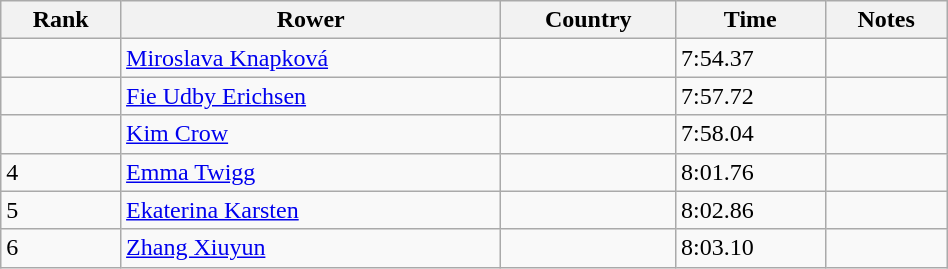<table class="wikitable sortable" width=50%>
<tr>
<th>Rank</th>
<th>Rower</th>
<th>Country</th>
<th>Time</th>
<th>Notes</th>
</tr>
<tr>
<td></td>
<td><a href='#'>Miroslava Knapková</a></td>
<td></td>
<td>7:54.37</td>
<td></td>
</tr>
<tr>
<td></td>
<td><a href='#'>Fie Udby Erichsen</a></td>
<td></td>
<td>7:57.72</td>
<td></td>
</tr>
<tr>
<td></td>
<td><a href='#'>Kim Crow</a></td>
<td></td>
<td>7:58.04</td>
<td></td>
</tr>
<tr>
<td>4</td>
<td><a href='#'>Emma Twigg</a></td>
<td></td>
<td>8:01.76</td>
<td></td>
</tr>
<tr>
<td>5</td>
<td><a href='#'>Ekaterina Karsten</a></td>
<td></td>
<td>8:02.86</td>
<td></td>
</tr>
<tr>
<td>6</td>
<td><a href='#'>Zhang Xiuyun</a></td>
<td></td>
<td>8:03.10</td>
<td></td>
</tr>
</table>
